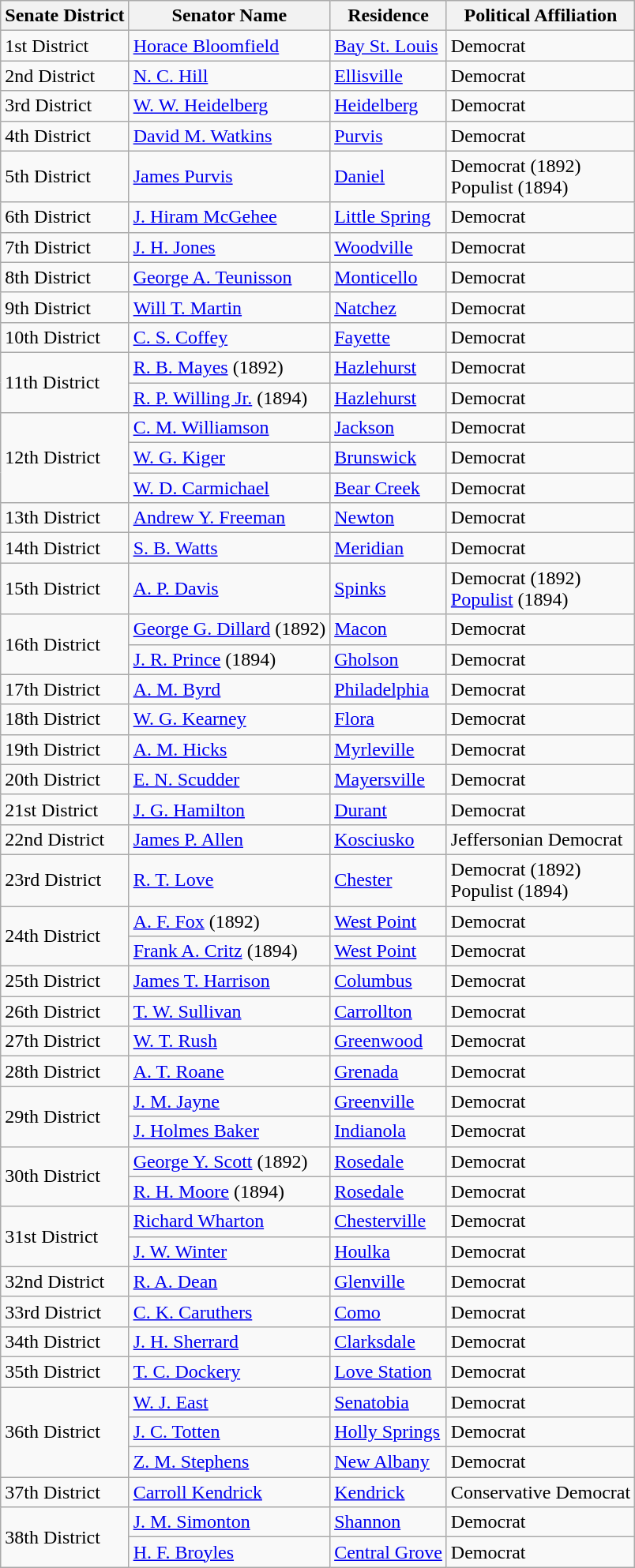<table class="wikitable">
<tr>
<th>Senate District</th>
<th>Senator Name</th>
<th>Residence</th>
<th>Political Affiliation</th>
</tr>
<tr>
<td>1st District</td>
<td><a href='#'>Horace Bloomfield</a></td>
<td><a href='#'>Bay St. Louis</a></td>
<td>Democrat</td>
</tr>
<tr>
<td>2nd District</td>
<td><a href='#'>N. C. Hill</a></td>
<td><a href='#'>Ellisville</a></td>
<td>Democrat</td>
</tr>
<tr>
<td>3rd District</td>
<td><a href='#'>W. W. Heidelberg</a></td>
<td><a href='#'>Heidelberg</a></td>
<td>Democrat</td>
</tr>
<tr>
<td>4th District</td>
<td><a href='#'>David M. Watkins</a></td>
<td><a href='#'>Purvis</a></td>
<td>Democrat</td>
</tr>
<tr>
<td>5th District</td>
<td><a href='#'>James Purvis</a></td>
<td><a href='#'>Daniel</a></td>
<td>Democrat (1892)<br>Populist (1894)</td>
</tr>
<tr>
<td>6th District</td>
<td><a href='#'>J. Hiram McGehee</a></td>
<td><a href='#'>Little Spring</a></td>
<td>Democrat</td>
</tr>
<tr>
<td>7th District</td>
<td><a href='#'>J. H. Jones</a></td>
<td><a href='#'>Woodville</a></td>
<td>Democrat</td>
</tr>
<tr>
<td>8th District</td>
<td><a href='#'>George A. Teunisson</a></td>
<td><a href='#'>Monticello</a></td>
<td>Democrat</td>
</tr>
<tr>
<td>9th District</td>
<td><a href='#'>Will T. Martin</a></td>
<td><a href='#'>Natchez</a></td>
<td>Democrat</td>
</tr>
<tr>
<td>10th District</td>
<td><a href='#'>C. S. Coffey</a></td>
<td><a href='#'>Fayette</a></td>
<td>Democrat</td>
</tr>
<tr>
<td rowspan="2">11th District</td>
<td><a href='#'>R. B. Mayes</a> (1892)</td>
<td><a href='#'>Hazlehurst</a></td>
<td>Democrat</td>
</tr>
<tr>
<td><a href='#'>R. P. Willing Jr.</a> (1894)</td>
<td><a href='#'>Hazlehurst</a></td>
<td>Democrat</td>
</tr>
<tr>
<td rowspan="3">12th District</td>
<td><a href='#'>C. M. Williamson</a></td>
<td><a href='#'>Jackson</a></td>
<td>Democrat</td>
</tr>
<tr>
<td><a href='#'>W. G. Kiger</a></td>
<td><a href='#'>Brunswick</a></td>
<td>Democrat</td>
</tr>
<tr>
<td><a href='#'>W. D. Carmichael</a></td>
<td><a href='#'>Bear Creek</a></td>
<td>Democrat</td>
</tr>
<tr>
<td>13th District</td>
<td><a href='#'>Andrew Y. Freeman</a></td>
<td><a href='#'>Newton</a></td>
<td>Democrat</td>
</tr>
<tr>
<td>14th District</td>
<td><a href='#'>S. B. Watts</a></td>
<td><a href='#'>Meridian</a></td>
<td>Democrat</td>
</tr>
<tr>
<td>15th District</td>
<td><a href='#'>A. P. Davis</a></td>
<td><a href='#'>Spinks</a></td>
<td>Democrat (1892)<br><a href='#'>Populist</a> (1894)</td>
</tr>
<tr>
<td rowspan="2">16th District</td>
<td><a href='#'>George G. Dillard</a> (1892)</td>
<td><a href='#'>Macon</a></td>
<td>Democrat</td>
</tr>
<tr>
<td><a href='#'>J. R. Prince</a> (1894)</td>
<td><a href='#'>Gholson</a></td>
<td>Democrat</td>
</tr>
<tr>
<td>17th District</td>
<td><a href='#'>A. M. Byrd</a></td>
<td><a href='#'>Philadelphia</a></td>
<td>Democrat</td>
</tr>
<tr>
<td>18th District</td>
<td><a href='#'>W. G. Kearney</a></td>
<td><a href='#'>Flora</a></td>
<td>Democrat</td>
</tr>
<tr>
<td>19th District</td>
<td><a href='#'>A. M. Hicks</a></td>
<td><a href='#'>Myrleville</a></td>
<td>Democrat</td>
</tr>
<tr>
<td>20th District</td>
<td><a href='#'>E. N. Scudder</a></td>
<td><a href='#'>Mayersville</a></td>
<td>Democrat</td>
</tr>
<tr>
<td>21st District</td>
<td><a href='#'>J. G. Hamilton</a></td>
<td><a href='#'>Durant</a></td>
<td>Democrat</td>
</tr>
<tr>
<td>22nd District</td>
<td><a href='#'>James P. Allen</a></td>
<td><a href='#'>Kosciusko</a></td>
<td>Jeffersonian Democrat</td>
</tr>
<tr>
<td>23rd District</td>
<td><a href='#'>R. T. Love</a></td>
<td><a href='#'>Chester</a></td>
<td>Democrat (1892)<br>Populist (1894)</td>
</tr>
<tr>
<td rowspan="2">24th District</td>
<td><a href='#'>A. F. Fox</a> (1892)</td>
<td><a href='#'>West Point</a></td>
<td>Democrat</td>
</tr>
<tr>
<td><a href='#'>Frank A. Critz</a> (1894)</td>
<td><a href='#'>West Point</a></td>
<td>Democrat</td>
</tr>
<tr>
<td>25th District</td>
<td><a href='#'>James T. Harrison</a></td>
<td><a href='#'>Columbus</a></td>
<td>Democrat</td>
</tr>
<tr>
<td>26th District</td>
<td><a href='#'>T. W. Sullivan</a></td>
<td><a href='#'>Carrollton</a></td>
<td>Democrat</td>
</tr>
<tr>
<td>27th District</td>
<td><a href='#'>W. T. Rush</a></td>
<td><a href='#'>Greenwood</a></td>
<td>Democrat</td>
</tr>
<tr>
<td>28th District</td>
<td><a href='#'>A. T. Roane</a></td>
<td><a href='#'>Grenada</a></td>
<td>Democrat</td>
</tr>
<tr>
<td rowspan="2">29th District</td>
<td><a href='#'>J. M. Jayne</a></td>
<td><a href='#'>Greenville</a></td>
<td>Democrat</td>
</tr>
<tr>
<td><a href='#'>J. Holmes Baker</a></td>
<td><a href='#'>Indianola</a></td>
<td>Democrat</td>
</tr>
<tr>
<td rowspan="2">30th District</td>
<td><a href='#'>George Y. Scott</a> (1892)</td>
<td><a href='#'>Rosedale</a></td>
<td>Democrat</td>
</tr>
<tr>
<td><a href='#'>R. H. Moore</a> (1894)</td>
<td><a href='#'>Rosedale</a></td>
<td>Democrat</td>
</tr>
<tr>
<td rowspan="2">31st District</td>
<td><a href='#'>Richard Wharton</a></td>
<td><a href='#'>Chesterville</a></td>
<td>Democrat</td>
</tr>
<tr>
<td><a href='#'>J. W. Winter</a></td>
<td><a href='#'>Houlka</a></td>
<td>Democrat</td>
</tr>
<tr>
<td>32nd District</td>
<td><a href='#'>R. A. Dean</a></td>
<td><a href='#'>Glenville</a></td>
<td>Democrat</td>
</tr>
<tr>
<td>33rd District</td>
<td><a href='#'>C. K. Caruthers</a></td>
<td><a href='#'>Como</a></td>
<td>Democrat</td>
</tr>
<tr>
<td>34th District</td>
<td><a href='#'>J. H. Sherrard</a></td>
<td><a href='#'>Clarksdale</a></td>
<td>Democrat</td>
</tr>
<tr>
<td>35th District</td>
<td><a href='#'>T. C. Dockery</a></td>
<td><a href='#'>Love Station</a></td>
<td>Democrat</td>
</tr>
<tr>
<td rowspan="3">36th District</td>
<td><a href='#'>W. J. East</a></td>
<td><a href='#'>Senatobia</a></td>
<td>Democrat</td>
</tr>
<tr>
<td><a href='#'>J. C. Totten</a></td>
<td><a href='#'>Holly Springs</a></td>
<td>Democrat</td>
</tr>
<tr>
<td><a href='#'>Z. M. Stephens</a></td>
<td><a href='#'>New Albany</a></td>
<td>Democrat</td>
</tr>
<tr>
<td>37th District</td>
<td><a href='#'>Carroll Kendrick</a></td>
<td><a href='#'>Kendrick</a></td>
<td>Conservative Democrat</td>
</tr>
<tr>
<td rowspan="2">38th District</td>
<td><a href='#'>J. M. Simonton</a></td>
<td><a href='#'>Shannon</a></td>
<td>Democrat</td>
</tr>
<tr>
<td><a href='#'>H. F. Broyles</a></td>
<td><a href='#'>Central Grove</a></td>
<td>Democrat</td>
</tr>
</table>
